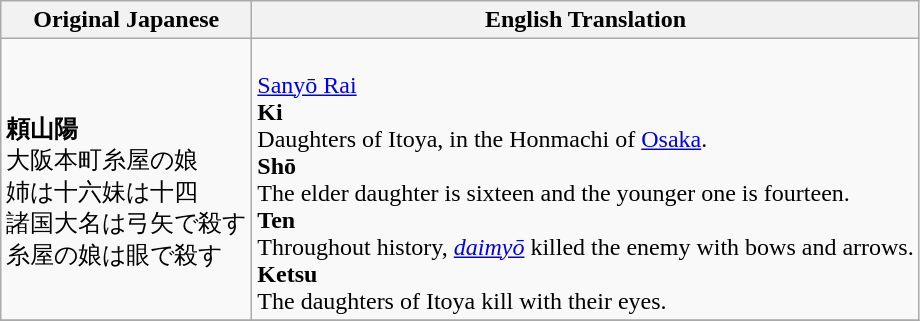<table class="wikitable">
<tr>
<th>Original Japanese</th>
<th>English Translation</th>
</tr>
<tr>
<td><br><strong>頼山陽</strong><br>大阪本町糸屋の娘<br>姉は十六妹は十四<br>諸国大名は弓矢で殺す<br>糸屋の娘は眼で殺す</td>
<td><br><a href='#'>Sanyō Rai</a><br><strong>Ki</strong><br>Daughters of Itoya, in the Honmachi of <a href='#'>Osaka</a>.<br><strong>Shō</strong><br>The elder daughter is sixteen and the younger one is fourteen.<br><strong>Ten</strong><br>Throughout history, <em><a href='#'>daimyō</a></em> killed the enemy with bows and arrows.<br><strong>Ketsu</strong><br>The daughters of Itoya kill with their eyes.</td>
</tr>
<tr>
</tr>
</table>
